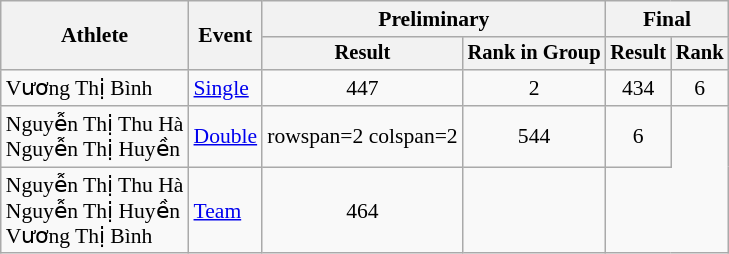<table class=wikitable style=font-size:90%;text-align:center>
<tr>
<th rowspan="2">Athlete</th>
<th rowspan="2">Event</th>
<th colspan="2">Preliminary</th>
<th colspan="2">Final</th>
</tr>
<tr style="font-size:95%">
<th>Result</th>
<th>Rank in Group</th>
<th>Result</th>
<th>Rank</th>
</tr>
<tr>
<td align=left>Vương Thị Bình</td>
<td align=left><a href='#'>Single</a></td>
<td>447</td>
<td>2</td>
<td>434</td>
<td>6</td>
</tr>
<tr>
<td align=left>Nguyễn Thị Thu Hà<br>Nguyễn Thị Huyền</td>
<td align=left><a href='#'>Double</a></td>
<td>rowspan=2 colspan=2</td>
<td>544</td>
<td>6</td>
</tr>
<tr>
<td align=left>Nguyễn Thị Thu Hà<br>Nguyễn Thị Huyền<br>Vương Thị Bình</td>
<td align=left><a href='#'>Team</a></td>
<td>464</td>
<td></td>
</tr>
</table>
